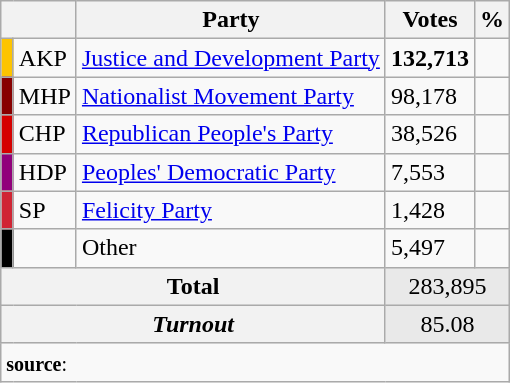<table class="wikitable">
<tr>
<th colspan="2" align="center"></th>
<th align="center">Party</th>
<th align="center">Votes</th>
<th align="center">%</th>
</tr>
<tr align="left">
<td bgcolor="#FDC400" width="1"></td>
<td>AKP</td>
<td><a href='#'>Justice and Development Party</a></td>
<td><strong>132,713</strong></td>
<td><strong></strong></td>
</tr>
<tr align="left">
<td bgcolor="#870000" width="1"></td>
<td>MHP</td>
<td><a href='#'>Nationalist Movement Party</a></td>
<td>98,178</td>
<td></td>
</tr>
<tr align="left">
<td bgcolor="#d50000" width="1"></td>
<td>CHP</td>
<td><a href='#'>Republican People's Party</a></td>
<td>38,526</td>
<td></td>
</tr>
<tr align="left">
<td bgcolor="#91007B" width="1"></td>
<td>HDP</td>
<td><a href='#'>Peoples' Democratic Party</a></td>
<td>7,553</td>
<td></td>
</tr>
<tr align="left">
<td bgcolor="#D02433" width="1"></td>
<td>SP</td>
<td><a href='#'>Felicity Party</a></td>
<td>1,428</td>
<td></td>
</tr>
<tr align="left">
<td bgcolor=" " width="1"></td>
<td></td>
<td>Other</td>
<td>5,497</td>
<td></td>
</tr>
<tr align="left" style="background-color:#E9E9E9">
<th colspan="3" align="center"><strong>Total</strong></th>
<td colspan="5" align="center">283,895</td>
</tr>
<tr align="left" style="background-color:#E9E9E9">
<th colspan="3" align="center"><em>Turnout</em></th>
<td colspan="5" align="center">85.08</td>
</tr>
<tr>
<td colspan="9" align="left"><small><strong>source</strong>: </small></td>
</tr>
</table>
